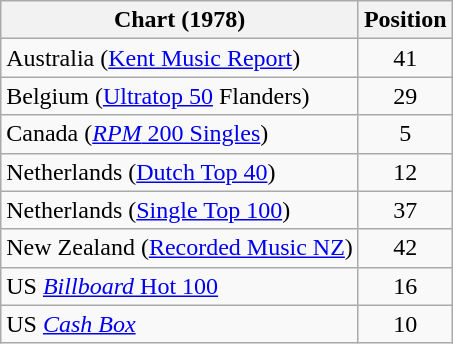<table class="wikitable sortable">
<tr>
<th>Chart (1978)</th>
<th>Position</th>
</tr>
<tr>
<td>Australia (<a href='#'>Kent Music Report</a>)</td>
<td align="center">41</td>
</tr>
<tr>
<td>Belgium (<a href='#'>Ultratop 50</a> Flanders)</td>
<td align="center">29</td>
</tr>
<tr>
<td>Canada (<a href='#'><em>RPM</em> 200 Singles</a>)</td>
<td align="center">5</td>
</tr>
<tr>
<td>Netherlands (<a href='#'>Dutch Top 40</a>)</td>
<td align="center">12</td>
</tr>
<tr>
<td>Netherlands (<a href='#'>Single Top 100</a>)</td>
<td align="center">37</td>
</tr>
<tr>
<td>New Zealand (<a href='#'>Recorded Music NZ</a>)</td>
<td align="center">42</td>
</tr>
<tr>
<td>US <a href='#'><em>Billboard</em> Hot 100</a></td>
<td align="center">16</td>
</tr>
<tr>
<td>US <em><a href='#'>Cash Box</a></em></td>
<td align="center">10</td>
</tr>
</table>
